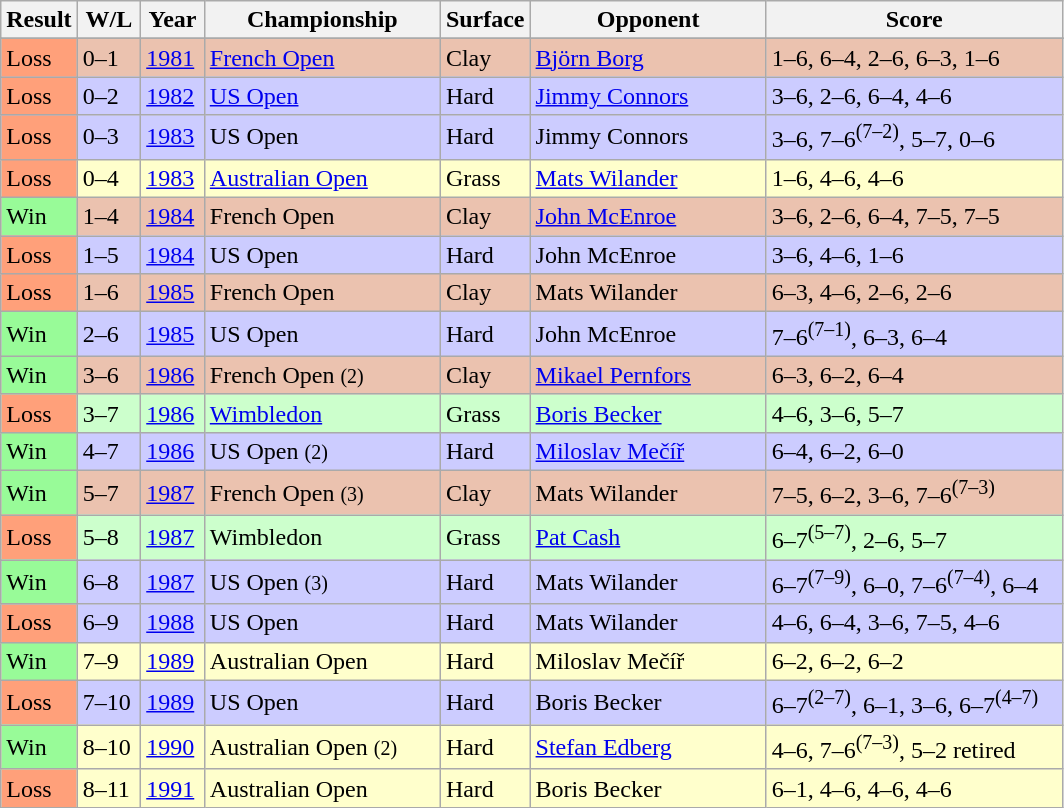<table class="sortable wikitable">
<tr>
<th style="width:40px">Result</th>
<th style="width:35px">W/L</th>
<th style="width:35px">Year</th>
<th style="width:150px">Championship</th>
<th style="width:50px">Surface</th>
<th style="width:150px">Opponent</th>
<th style="width:190px" class="unsortable">Score</th>
</tr>
<tr style="background:#ebc2af;">
</tr>
<tr style="background:#ebc2af;">
<td style="background:#ffa07a;">Loss</td>
<td>0–1</td>
<td><a href='#'>1981</a></td>
<td><a href='#'>French Open</a></td>
<td>Clay</td>
<td> <a href='#'>Björn Borg</a></td>
<td>1–6, 6–4, 2–6, 6–3, 1–6</td>
</tr>
<tr style="background:#ccf;">
<td style="background:#ffa07a;">Loss</td>
<td>0–2</td>
<td><a href='#'>1982</a></td>
<td><a href='#'>US Open</a></td>
<td>Hard</td>
<td> <a href='#'>Jimmy Connors</a></td>
<td>3–6, 2–6, 6–4, 4–6</td>
</tr>
<tr style="background:#ccf;">
<td style="background:#ffa07a;">Loss</td>
<td>0–3</td>
<td><a href='#'>1983</a></td>
<td>US Open</td>
<td>Hard</td>
<td> Jimmy Connors</td>
<td>3–6, 7–6<sup>(7–2)</sup>, 5–7, 0–6</td>
</tr>
<tr style="background:#ffc;">
<td style="background:#ffa07a;">Loss</td>
<td>0–4</td>
<td><a href='#'>1983</a></td>
<td><a href='#'>Australian Open</a></td>
<td>Grass</td>
<td> <a href='#'>Mats Wilander</a></td>
<td>1–6, 4–6, 4–6</td>
</tr>
<tr style="background:#ebc2af;">
<td style="background:#98fb98;">Win</td>
<td>1–4</td>
<td><a href='#'>1984</a></td>
<td>French Open</td>
<td>Clay</td>
<td> <a href='#'>John McEnroe</a></td>
<td>3–6, 2–6, 6–4, 7–5, 7–5</td>
</tr>
<tr style="background:#ccf;">
<td style="background:#ffa07a;">Loss</td>
<td>1–5</td>
<td><a href='#'>1984</a></td>
<td>US Open</td>
<td>Hard</td>
<td> John McEnroe</td>
<td>3–6, 4–6, 1–6</td>
</tr>
<tr style="background:#ebc2af;">
<td style="background:#ffa07a;">Loss</td>
<td>1–6</td>
<td><a href='#'>1985</a></td>
<td>French Open</td>
<td>Clay</td>
<td> Mats Wilander</td>
<td>6–3, 4–6, 2–6, 2–6</td>
</tr>
<tr style="background:#ccf;">
<td style="background:#98fb98;">Win</td>
<td>2–6</td>
<td><a href='#'>1985</a></td>
<td>US Open</td>
<td>Hard</td>
<td> John McEnroe</td>
<td>7–6<sup>(7–1)</sup>, 6–3, 6–4</td>
</tr>
<tr style="background:#ebc2af;">
<td style="background:#98fb98;">Win</td>
<td>3–6</td>
<td><a href='#'>1986</a></td>
<td>French Open <small>(2)</small></td>
<td>Clay</td>
<td> <a href='#'>Mikael Pernfors</a></td>
<td>6–3, 6–2, 6–4</td>
</tr>
<tr style="background:#cfc;">
<td style="background:#ffa07a;">Loss</td>
<td>3–7</td>
<td><a href='#'>1986</a></td>
<td><a href='#'>Wimbledon</a></td>
<td>Grass</td>
<td> <a href='#'>Boris Becker</a></td>
<td>4–6, 3–6, 5–7</td>
</tr>
<tr style="background:#ccf;">
<td style="background:#98fb98;">Win</td>
<td>4–7</td>
<td><a href='#'>1986</a></td>
<td>US Open <small>(2)</small></td>
<td>Hard</td>
<td> <a href='#'>Miloslav Mečíř</a></td>
<td>6–4, 6–2, 6–0</td>
</tr>
<tr style="background:#ebc2af;">
<td style="background:#98fb98;">Win</td>
<td>5–7</td>
<td><a href='#'>1987</a></td>
<td>French Open <small>(3)</small></td>
<td>Clay</td>
<td> Mats Wilander</td>
<td>7–5, 6–2, 3–6, 7–6<sup>(7–3)</sup></td>
</tr>
<tr style="background:#cfc;">
<td style="background:#ffa07a;">Loss</td>
<td>5–8</td>
<td><a href='#'>1987</a></td>
<td>Wimbledon</td>
<td>Grass</td>
<td> <a href='#'>Pat Cash</a></td>
<td>6–7<sup>(5–7)</sup>, 2–6, 5–7</td>
</tr>
<tr style="background:#ccf;">
<td style="background:#98fb98;">Win</td>
<td>6–8</td>
<td><a href='#'>1987</a></td>
<td>US Open <small>(3)</small></td>
<td>Hard</td>
<td> Mats Wilander</td>
<td>6–7<sup>(7–9)</sup>, 6–0, 7–6<sup>(7–4)</sup>, 6–4</td>
</tr>
<tr style="background:#ccf;">
<td style="background:#ffa07a;">Loss</td>
<td>6–9</td>
<td><a href='#'>1988</a></td>
<td>US Open</td>
<td>Hard</td>
<td> Mats Wilander</td>
<td>4–6, 6–4, 3–6, 7–5, 4–6</td>
</tr>
<tr style="background:#ffc;">
<td style="background:#98fb98;">Win</td>
<td>7–9</td>
<td><a href='#'>1989</a></td>
<td>Australian Open</td>
<td>Hard</td>
<td> Miloslav Mečíř</td>
<td>6–2, 6–2, 6–2</td>
</tr>
<tr style="background:#ccf;">
<td style="background:#ffa07a;">Loss</td>
<td>7–10</td>
<td><a href='#'>1989</a></td>
<td>US Open</td>
<td>Hard</td>
<td> Boris Becker</td>
<td>6–7<sup>(2–7)</sup>, 6–1, 3–6, 6–7<sup>(4–7)</sup></td>
</tr>
<tr style="background:#ffc;">
<td style="background:#98fb98;">Win</td>
<td>8–10</td>
<td><a href='#'>1990</a></td>
<td>Australian Open <small>(2)</small></td>
<td>Hard</td>
<td> <a href='#'>Stefan Edberg</a></td>
<td>4–6, 7–6<sup>(7–3)</sup>, 5–2 retired</td>
</tr>
<tr style="background:#ffc;">
<td style="background:#ffa07a;">Loss</td>
<td>8–11</td>
<td><a href='#'>1991</a></td>
<td>Australian Open</td>
<td>Hard</td>
<td> Boris Becker</td>
<td>6–1, 4–6, 4–6, 4–6</td>
</tr>
</table>
